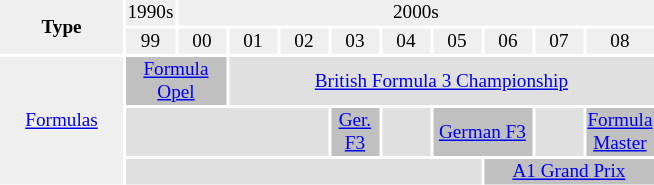<table style="margin: 0.5em auto; clear: both; font-size:80%;" class="toccolours">
<tr>
<td align=center rowspan=2 width=80 style="background:#EFEFEF;"><strong>Type</strong></td>
<td align=center colspan=1 style="background:#EFEFEF;">1990s</td>
<td align=center colspan=9 style="background:#EFEFEF;">2000s</td>
</tr>
<tr align=center style="background:#EFEFEF;">
<td width=30>99</td>
<td width=30>00</td>
<td width=30>01</td>
<td width=30>02</td>
<td width=30>03</td>
<td width=30>04</td>
<td width=30>05</td>
<td width=30>06</td>
<td width=30>07</td>
<td width=30>08</td>
</tr>
<tr align=center>
<td style="background:#EFEFEF;" rowspan=3><a href='#'>Formulas</a></td>
<td colspan= 2 style="background:#C0C0C0;"><a href='#'>Formula Opel</a></td>
<td colspan= 8 style="background:#E0E0E0;"><a href='#'>British Formula 3 Championship</a></td>
</tr>
<tr align=center>
<td colspan= 4 style="background:#E0E0E0;"></td>
<td colspan= 1 style="background:#C0C0C0;"><a href='#'>Ger. F3</a></td>
<td colspan= 1 style="background:#E0E0E0;"></td>
<td colspan= 2 style="background:#C0C0C0;"><a href='#'>German F3</a></td>
<td colspan= 1 style="background:#E0E0E0;"></td>
<td colspan= 1 style="background:#C0C0C0;"><a href='#'>Formula Master</a></td>
</tr>
<tr align=center>
<td colspan= 7 style="background:#E0E0E0;"></td>
<td colspan= 3 style="background:#C0C0C0;"><a href='#'>A1 Grand Prix</a></td>
</tr>
</table>
